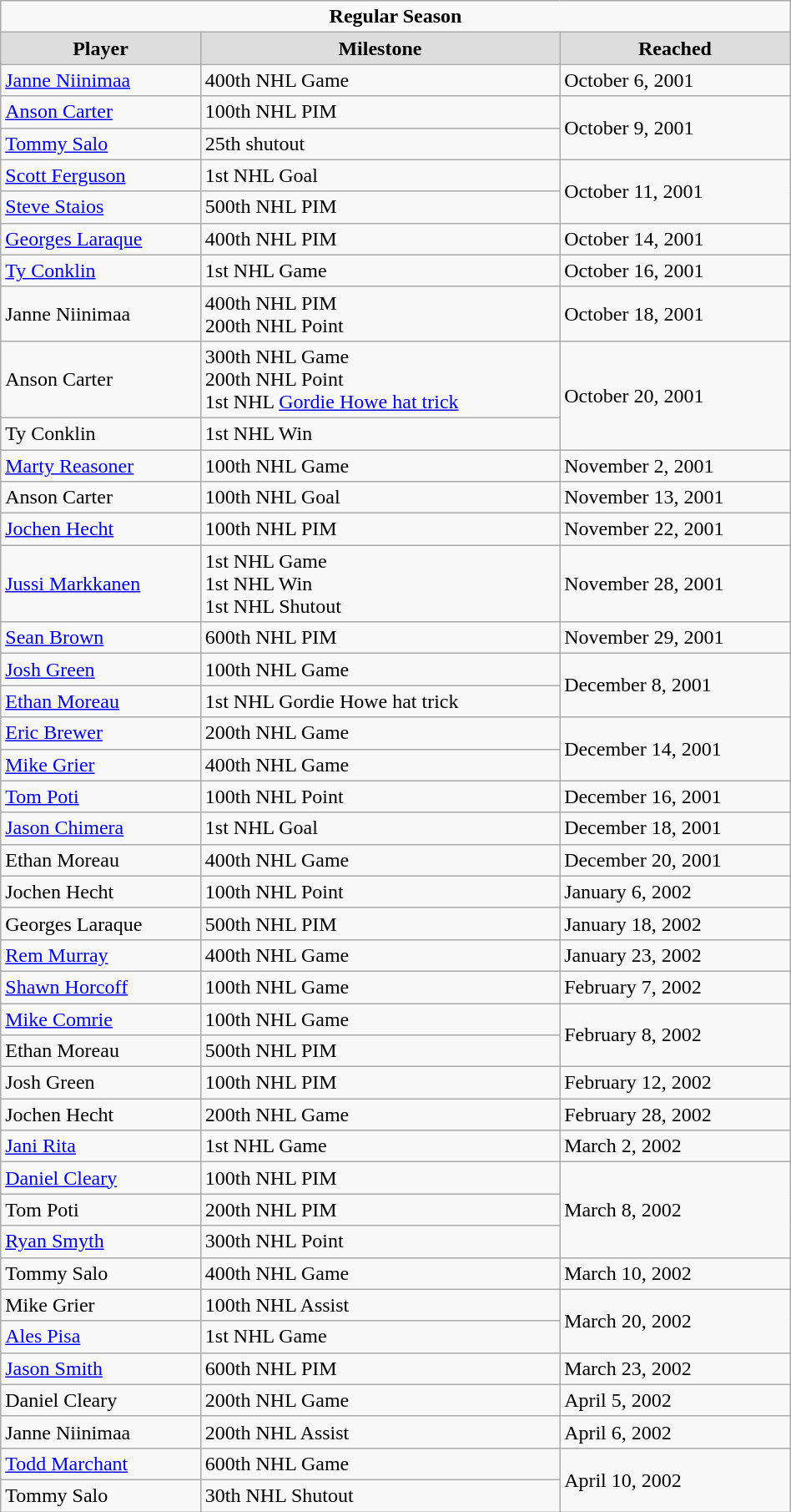<table class="wikitable" style="width:50%;">
<tr>
<td colspan="10" style="text-align:center;"><strong>Regular Season</strong></td>
</tr>
<tr style="text-align:center; background:#ddd;">
<td><strong>Player</strong></td>
<td><strong>Milestone</strong></td>
<td><strong>Reached</strong></td>
</tr>
<tr>
<td><a href='#'>Janne Niinimaa</a></td>
<td>400th NHL Game</td>
<td>October 6, 2001</td>
</tr>
<tr>
<td><a href='#'>Anson Carter</a></td>
<td>100th NHL PIM</td>
<td rowspan="2">October 9, 2001</td>
</tr>
<tr>
<td><a href='#'>Tommy Salo</a></td>
<td>25th shutout</td>
</tr>
<tr>
<td><a href='#'>Scott Ferguson</a></td>
<td>1st NHL Goal</td>
<td rowspan="2">October 11, 2001</td>
</tr>
<tr>
<td><a href='#'>Steve Staios</a></td>
<td>500th NHL PIM</td>
</tr>
<tr>
<td><a href='#'>Georges Laraque</a></td>
<td>400th NHL PIM</td>
<td>October 14, 2001</td>
</tr>
<tr>
<td><a href='#'>Ty Conklin</a></td>
<td>1st NHL Game</td>
<td>October 16, 2001</td>
</tr>
<tr>
<td>Janne Niinimaa</td>
<td>400th NHL PIM<br>200th NHL Point</td>
<td>October 18, 2001</td>
</tr>
<tr>
<td>Anson Carter</td>
<td>300th NHL Game<br>200th NHL Point<br>1st NHL <a href='#'>Gordie Howe hat trick</a></td>
<td rowspan="2">October 20, 2001</td>
</tr>
<tr>
<td>Ty Conklin</td>
<td>1st NHL Win</td>
</tr>
<tr>
<td><a href='#'>Marty Reasoner</a></td>
<td>100th NHL Game</td>
<td>November 2, 2001</td>
</tr>
<tr>
<td>Anson Carter</td>
<td>100th NHL Goal</td>
<td>November 13, 2001</td>
</tr>
<tr>
<td><a href='#'>Jochen Hecht</a></td>
<td>100th NHL PIM</td>
<td>November 22, 2001</td>
</tr>
<tr>
<td><a href='#'>Jussi Markkanen</a></td>
<td>1st NHL Game<br>1st NHL Win<br>1st NHL Shutout</td>
<td>November 28, 2001</td>
</tr>
<tr>
<td><a href='#'>Sean Brown</a></td>
<td>600th NHL PIM</td>
<td>November 29, 2001</td>
</tr>
<tr>
<td><a href='#'>Josh Green</a></td>
<td>100th NHL Game</td>
<td rowspan="2">December 8, 2001</td>
</tr>
<tr>
<td><a href='#'>Ethan Moreau</a></td>
<td>1st NHL Gordie Howe hat trick</td>
</tr>
<tr>
<td><a href='#'>Eric Brewer</a></td>
<td>200th NHL Game</td>
<td rowspan="2">December 14, 2001</td>
</tr>
<tr>
<td><a href='#'>Mike Grier</a></td>
<td>400th NHL Game</td>
</tr>
<tr>
<td><a href='#'>Tom Poti</a></td>
<td>100th NHL Point</td>
<td>December 16, 2001</td>
</tr>
<tr>
<td><a href='#'>Jason Chimera</a></td>
<td>1st NHL Goal</td>
<td>December 18, 2001</td>
</tr>
<tr>
<td>Ethan Moreau</td>
<td>400th NHL Game</td>
<td>December 20, 2001</td>
</tr>
<tr>
<td>Jochen Hecht</td>
<td>100th NHL Point</td>
<td>January 6, 2002</td>
</tr>
<tr>
<td>Georges Laraque</td>
<td>500th NHL PIM</td>
<td>January 18, 2002</td>
</tr>
<tr>
<td><a href='#'>Rem Murray</a></td>
<td>400th NHL Game</td>
<td>January 23, 2002</td>
</tr>
<tr>
<td><a href='#'>Shawn Horcoff</a></td>
<td>100th NHL Game</td>
<td>February 7, 2002</td>
</tr>
<tr>
<td><a href='#'>Mike Comrie</a></td>
<td>100th NHL Game</td>
<td rowspan="2">February 8, 2002</td>
</tr>
<tr>
<td>Ethan Moreau</td>
<td>500th NHL PIM</td>
</tr>
<tr>
<td>Josh Green</td>
<td>100th NHL PIM</td>
<td>February 12, 2002</td>
</tr>
<tr>
<td>Jochen Hecht</td>
<td>200th NHL Game</td>
<td>February 28, 2002</td>
</tr>
<tr>
<td><a href='#'>Jani Rita</a></td>
<td>1st NHL Game</td>
<td>March 2, 2002</td>
</tr>
<tr>
<td><a href='#'>Daniel Cleary</a></td>
<td>100th NHL PIM</td>
<td rowspan="3">March 8, 2002</td>
</tr>
<tr>
<td>Tom Poti</td>
<td>200th NHL PIM</td>
</tr>
<tr>
<td><a href='#'>Ryan Smyth</a></td>
<td>300th NHL Point</td>
</tr>
<tr>
<td>Tommy Salo</td>
<td>400th NHL Game</td>
<td>March 10, 2002</td>
</tr>
<tr>
<td>Mike Grier</td>
<td>100th NHL Assist</td>
<td rowspan="2">March 20, 2002</td>
</tr>
<tr>
<td><a href='#'>Ales Pisa</a></td>
<td>1st NHL Game</td>
</tr>
<tr>
<td><a href='#'>Jason Smith</a></td>
<td>600th NHL PIM</td>
<td>March 23, 2002</td>
</tr>
<tr>
<td>Daniel Cleary</td>
<td>200th NHL Game</td>
<td>April 5, 2002</td>
</tr>
<tr>
<td>Janne Niinimaa</td>
<td>200th NHL Assist</td>
<td>April 6, 2002</td>
</tr>
<tr>
<td><a href='#'>Todd Marchant</a></td>
<td>600th NHL Game</td>
<td rowspan="2">April 10, 2002</td>
</tr>
<tr>
<td>Tommy Salo</td>
<td>30th NHL Shutout</td>
</tr>
</table>
